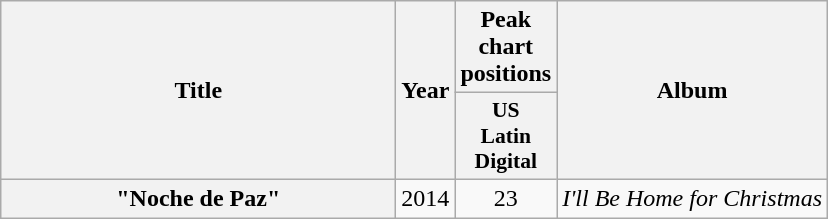<table class="wikitable plainrowheaders" style="text-align:center;">
<tr>
<th scope="col" rowspan="2" style="width:16em;">Title</th>
<th scope="col" rowspan="2">Year</th>
<th scope="col" colspan="1">Peak chart positions</th>
<th scope="col" rowspan="2">Album</th>
</tr>
<tr>
<th scope="col" style="width:3em;font-size:90%;">US<br>Latin<br>Digital<br></th>
</tr>
<tr>
<th scope="row">"Noche de Paz"</th>
<td>2014</td>
<td>23</td>
<td><em>I'll Be Home for Christmas</em></td>
</tr>
</table>
